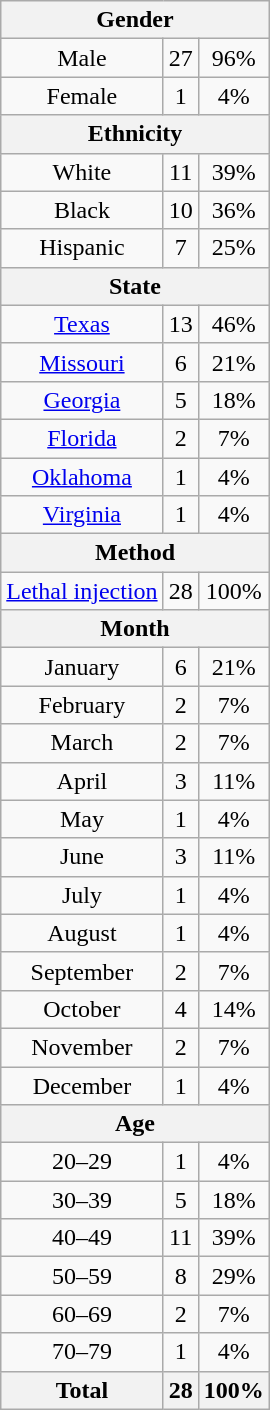<table class="wikitable" style="text-align:center;">
<tr>
<th colspan="3">Gender</th>
</tr>
<tr>
<td>Male</td>
<td>27</td>
<td>96%</td>
</tr>
<tr>
<td>Female</td>
<td>1</td>
<td>4%</td>
</tr>
<tr>
<th colspan="3">Ethnicity</th>
</tr>
<tr>
<td>White</td>
<td>11</td>
<td>39%</td>
</tr>
<tr>
<td>Black</td>
<td>10</td>
<td>36%</td>
</tr>
<tr>
<td>Hispanic</td>
<td>7</td>
<td>25%</td>
</tr>
<tr>
<th colspan="3">State</th>
</tr>
<tr>
<td><a href='#'>Texas</a></td>
<td>13</td>
<td>46%</td>
</tr>
<tr>
<td><a href='#'>Missouri</a></td>
<td>6</td>
<td>21%</td>
</tr>
<tr>
<td><a href='#'>Georgia</a></td>
<td>5</td>
<td>18%</td>
</tr>
<tr>
<td><a href='#'>Florida</a></td>
<td>2</td>
<td>7%</td>
</tr>
<tr>
<td><a href='#'>Oklahoma</a></td>
<td>1</td>
<td>4%</td>
</tr>
<tr>
<td><a href='#'>Virginia</a></td>
<td>1</td>
<td>4%</td>
</tr>
<tr>
<th colspan="3">Method</th>
</tr>
<tr>
<td><a href='#'>Lethal injection</a></td>
<td>28</td>
<td>100%</td>
</tr>
<tr>
<th colspan="3">Month</th>
</tr>
<tr>
<td>January</td>
<td>6</td>
<td>21%</td>
</tr>
<tr>
<td>February</td>
<td>2</td>
<td>7%</td>
</tr>
<tr>
<td>March</td>
<td>2</td>
<td>7%</td>
</tr>
<tr>
<td>April</td>
<td>3</td>
<td>11%</td>
</tr>
<tr>
<td>May</td>
<td>1</td>
<td>4%</td>
</tr>
<tr>
<td>June</td>
<td>3</td>
<td>11%</td>
</tr>
<tr>
<td>July</td>
<td>1</td>
<td>4%</td>
</tr>
<tr>
<td>August</td>
<td>1</td>
<td>4%</td>
</tr>
<tr>
<td>September</td>
<td>2</td>
<td>7%</td>
</tr>
<tr>
<td>October</td>
<td>4</td>
<td>14%</td>
</tr>
<tr>
<td>November</td>
<td>2</td>
<td>7%</td>
</tr>
<tr>
<td>December</td>
<td>1</td>
<td>4%</td>
</tr>
<tr>
<th colspan="3">Age</th>
</tr>
<tr>
<td>20–29</td>
<td>1</td>
<td>4%</td>
</tr>
<tr>
<td>30–39</td>
<td>5</td>
<td>18%</td>
</tr>
<tr>
<td>40–49</td>
<td>11</td>
<td>39%</td>
</tr>
<tr>
<td>50–59</td>
<td>8</td>
<td>29%</td>
</tr>
<tr>
<td>60–69</td>
<td>2</td>
<td>7%</td>
</tr>
<tr>
<td>70–79</td>
<td>1</td>
<td>4%</td>
</tr>
<tr>
<th>Total</th>
<th>28</th>
<th>100%</th>
</tr>
</table>
